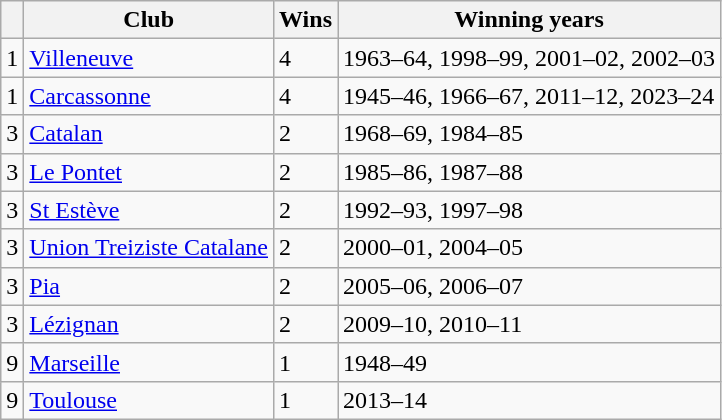<table class="wikitable" style="text-align: left;">
<tr>
<th></th>
<th>Club</th>
<th>Wins</th>
<th>Winning years</th>
</tr>
<tr>
<td>1</td>
<td> <a href='#'>Villeneuve</a></td>
<td>4</td>
<td>1963–64, 1998–99, 2001–02, 2002–03</td>
</tr>
<tr>
<td>1</td>
<td> <a href='#'>Carcassonne</a></td>
<td>4</td>
<td>1945–46, 1966–67, 2011–12, 2023–24</td>
</tr>
<tr>
<td>3</td>
<td> <a href='#'>Catalan</a></td>
<td>2</td>
<td>1968–69, 1984–85</td>
</tr>
<tr>
<td>3</td>
<td> <a href='#'>Le Pontet</a></td>
<td>2</td>
<td>1985–86, 1987–88</td>
</tr>
<tr>
<td>3</td>
<td> <a href='#'>St Estève</a></td>
<td>2</td>
<td>1992–93, 1997–98</td>
</tr>
<tr>
<td>3</td>
<td> <a href='#'>Union Treiziste Catalane</a></td>
<td>2</td>
<td>2000–01, 2004–05</td>
</tr>
<tr>
<td>3</td>
<td> <a href='#'>Pia</a></td>
<td>2</td>
<td>2005–06, 2006–07</td>
</tr>
<tr>
<td>3</td>
<td> <a href='#'>Lézignan</a></td>
<td>2</td>
<td>2009–10, 2010–11</td>
</tr>
<tr>
<td>9</td>
<td> <a href='#'>Marseille</a></td>
<td>1</td>
<td>1948–49</td>
</tr>
<tr>
<td>9</td>
<td> <a href='#'>Toulouse</a></td>
<td>1</td>
<td>2013–14</td>
</tr>
</table>
